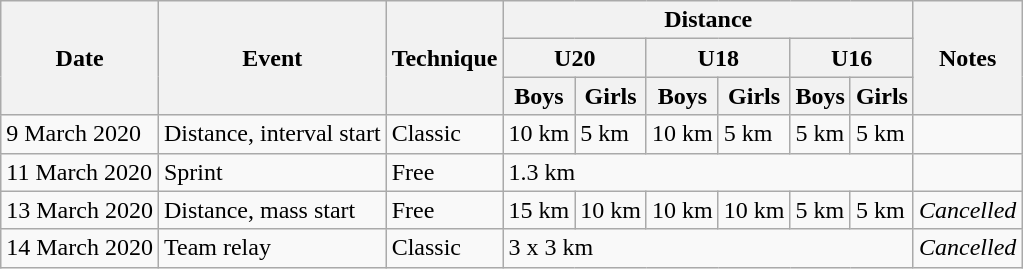<table class="wikitable" style="text-align:left;">
<tr>
<th rowspan="3">Date</th>
<th rowspan="3">Event</th>
<th rowspan="3">Technique</th>
<th colspan="6">Distance</th>
<th rowspan="3">Notes</th>
</tr>
<tr>
<th colspan="2">U20</th>
<th colspan="2">U18</th>
<th colspan="2">U16</th>
</tr>
<tr>
<th>Boys</th>
<th>Girls</th>
<th>Boys</th>
<th>Girls</th>
<th>Boys</th>
<th>Girls</th>
</tr>
<tr>
<td>9 March 2020</td>
<td>Distance, interval start</td>
<td>Classic</td>
<td>10 km</td>
<td>5 km</td>
<td>10 km</td>
<td>5 km</td>
<td>5 km</td>
<td>5 km</td>
<td></td>
</tr>
<tr>
<td>11 March 2020</td>
<td>Sprint</td>
<td>Free</td>
<td colspan="6">1.3 km</td>
<td></td>
</tr>
<tr>
<td>13 March 2020</td>
<td>Distance, mass start</td>
<td>Free</td>
<td>15 km</td>
<td>10 km</td>
<td>10 km</td>
<td>10 km</td>
<td>5 km</td>
<td>5 km</td>
<td><em>Cancelled</em></td>
</tr>
<tr>
<td>14 March 2020</td>
<td>Team relay</td>
<td>Classic</td>
<td colspan="6">3 x 3 km</td>
<td><em>Cancelled</em></td>
</tr>
</table>
